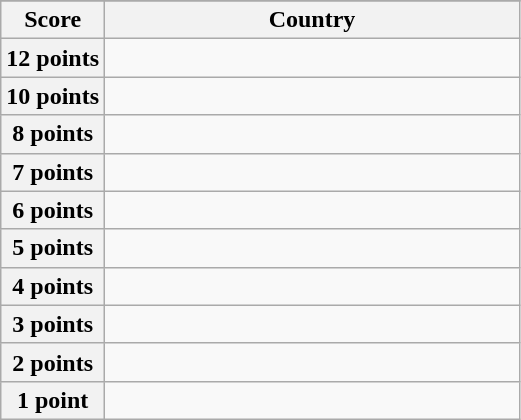<table class="wikitable">
<tr>
</tr>
<tr>
<th scope="col" width="20%">Score</th>
<th scope="col">Country</th>
</tr>
<tr>
<th scope="row">12 points</th>
<td></td>
</tr>
<tr>
<th scope="row">10 points</th>
<td></td>
</tr>
<tr>
<th scope="row">8 points</th>
<td></td>
</tr>
<tr>
<th scope="row">7 points</th>
<td></td>
</tr>
<tr>
<th scope="row">6 points</th>
<td></td>
</tr>
<tr>
<th scope="row">5 points</th>
<td></td>
</tr>
<tr>
<th scope="row">4 points</th>
<td></td>
</tr>
<tr>
<th scope="row">3 points</th>
<td></td>
</tr>
<tr>
<th scope="row">2 points</th>
<td></td>
</tr>
<tr>
<th scope="row">1 point</th>
<td></td>
</tr>
</table>
